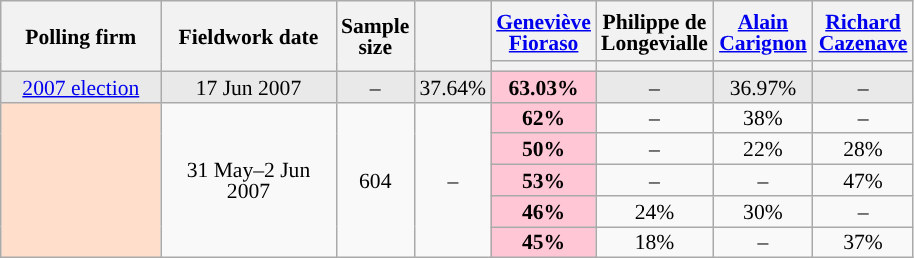<table class="wikitable sortable" style="text-align:center;font-size:90%;line-height:14px;">
<tr style="height:40px;">
<th style="width:100px;" rowspan="2">Polling firm</th>
<th style="width:110px;" rowspan="2">Fieldwork date</th>
<th style="width:35px;" rowspan="2">Sample<br>size</th>
<th style="width:30px;" rowspan="2"></th>
<th class="unsortable" style="width:60px;"><a href='#'>Geneviève Fioraso</a><br></th>
<th class="unsortable" style="width:60px;">Philippe de Longevialle<br></th>
<th class="unsortable" style="width:60px;"><a href='#'>Alain Carignon</a><br></th>
<th class="unsortable" style="width:60px;"><a href='#'>Richard Cazenave</a><br></th>
</tr>
<tr>
<th style="background:"></th>
<th style="background:"></th>
<th style="background:"></th>
<th style="background:"></th>
</tr>
<tr style="background:#E9E9E9;">
<td><a href='#'>2007 election</a></td>
<td data-sort-value="2007-06-17">17 Jun 2007</td>
<td>–</td>
<td>37.64%</td>
<td style="background:#FFC6D5;"><strong>63.03%</strong></td>
<td>–</td>
<td>36.97%</td>
<td>–</td>
</tr>
<tr>
<td rowspan="5" style="background:#FFDFCC;"></td>
<td rowspan="5" data-sort-value="2007-06-02">31 May–2 Jun 2007</td>
<td rowspan="5">604</td>
<td rowspan="5">–</td>
<td style="background:#FFC6D5;"><strong>62%</strong></td>
<td>–</td>
<td>38%</td>
<td>–</td>
</tr>
<tr>
<td style="background:#FFC6D5;"><strong>50%</strong></td>
<td>–</td>
<td>22%</td>
<td>28%</td>
</tr>
<tr>
<td style="background:#FFC6D5;"><strong>53%</strong></td>
<td>–</td>
<td>–</td>
<td>47%</td>
</tr>
<tr>
<td style="background:#FFC6D5;"><strong>46%</strong></td>
<td>24%</td>
<td>30%</td>
<td>–</td>
</tr>
<tr>
<td style="background:#FFC6D5;"><strong>45%</strong></td>
<td>18%</td>
<td>–</td>
<td>37%</td>
</tr>
</table>
